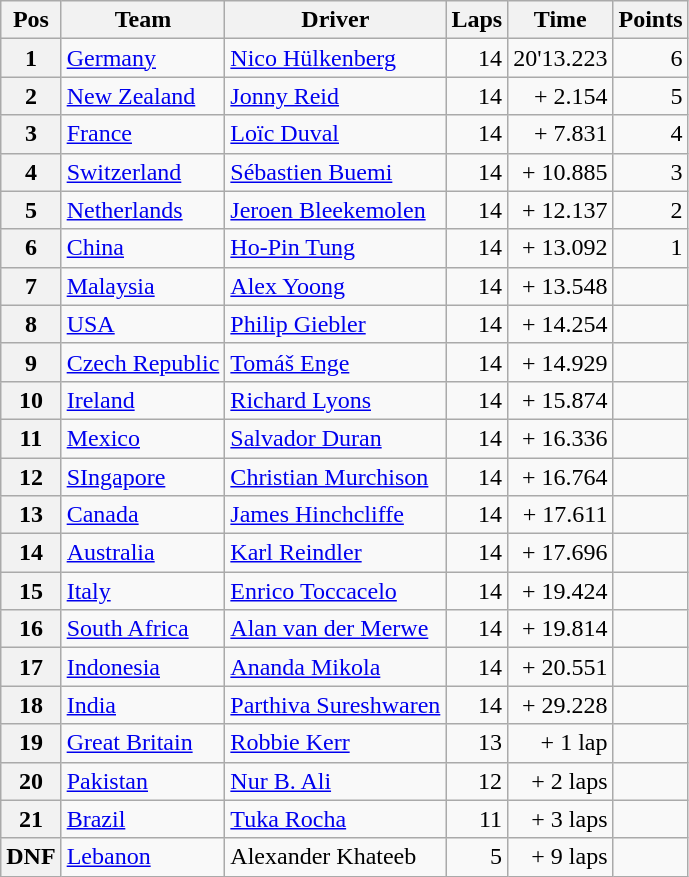<table class="wikitable">
<tr>
<th>Pos</th>
<th>Team</th>
<th>Driver</th>
<th>Laps</th>
<th>Time</th>
<th>Points</th>
</tr>
<tr>
<th>1</th>
<td> <a href='#'>Germany</a></td>
<td><a href='#'>Nico Hülkenberg</a></td>
<td align="right">14</td>
<td align="right">20'13.223</td>
<td align="right">6</td>
</tr>
<tr>
<th>2</th>
<td> <a href='#'>New Zealand</a></td>
<td><a href='#'>Jonny Reid</a></td>
<td align="right">14</td>
<td align="right">+ 2.154</td>
<td align="right">5</td>
</tr>
<tr>
<th>3</th>
<td> <a href='#'>France</a></td>
<td><a href='#'>Loïc Duval</a></td>
<td align="right">14</td>
<td align="right">+ 7.831</td>
<td align="right">4</td>
</tr>
<tr>
<th>4</th>
<td> <a href='#'>Switzerland</a></td>
<td><a href='#'>Sébastien Buemi</a></td>
<td align="right">14</td>
<td align="right">+ 10.885</td>
<td align="right">3</td>
</tr>
<tr>
<th>5</th>
<td> <a href='#'>Netherlands</a></td>
<td><a href='#'>Jeroen Bleekemolen</a></td>
<td align="right">14</td>
<td align="right">+ 12.137</td>
<td align="right">2</td>
</tr>
<tr>
<th>6</th>
<td> <a href='#'>China</a></td>
<td><a href='#'>Ho-Pin Tung</a></td>
<td align="right">14</td>
<td align="right">+ 13.092</td>
<td align="right">1</td>
</tr>
<tr>
<th>7</th>
<td> <a href='#'>Malaysia</a></td>
<td><a href='#'>Alex Yoong</a></td>
<td align="right">14</td>
<td align="right">+ 13.548</td>
<td align="right"></td>
</tr>
<tr>
<th>8</th>
<td> <a href='#'>USA</a></td>
<td><a href='#'>Philip Giebler</a></td>
<td align="right">14</td>
<td align="right">+ 14.254</td>
<td align="right"></td>
</tr>
<tr>
<th>9</th>
<td> <a href='#'>Czech Republic</a></td>
<td><a href='#'>Tomáš Enge</a></td>
<td align="right">14</td>
<td align="right">+ 14.929</td>
<td align="right"></td>
</tr>
<tr>
<th>10</th>
<td> <a href='#'>Ireland</a></td>
<td><a href='#'>Richard Lyons</a></td>
<td align="right">14</td>
<td align="right">+ 15.874</td>
<td align="right"></td>
</tr>
<tr>
<th>11</th>
<td> <a href='#'>Mexico</a></td>
<td><a href='#'>Salvador Duran</a></td>
<td align="right">14</td>
<td align="right">+ 16.336</td>
<td align="right"></td>
</tr>
<tr>
<th>12</th>
<td> <a href='#'>SIngapore</a></td>
<td><a href='#'>Christian Murchison</a></td>
<td align="right">14</td>
<td align="right">+ 16.764</td>
<td align="right"></td>
</tr>
<tr>
<th>13</th>
<td> <a href='#'>Canada</a></td>
<td><a href='#'>James Hinchcliffe</a></td>
<td align="right">14</td>
<td align="right">+ 17.611</td>
<td align="right"></td>
</tr>
<tr>
<th>14</th>
<td> <a href='#'>Australia</a></td>
<td><a href='#'>Karl Reindler</a></td>
<td align="right">14</td>
<td align="right">+ 17.696</td>
<td align="right"></td>
</tr>
<tr>
<th>15</th>
<td> <a href='#'>Italy</a></td>
<td><a href='#'>Enrico Toccacelo</a></td>
<td align="right">14</td>
<td align="right">+ 19.424</td>
<td align="right"></td>
</tr>
<tr>
<th>16</th>
<td> <a href='#'>South Africa</a></td>
<td><a href='#'>Alan van der Merwe</a></td>
<td align="right">14</td>
<td align="right">+ 19.814</td>
<td align="right"></td>
</tr>
<tr>
<th>17</th>
<td> <a href='#'>Indonesia</a></td>
<td><a href='#'>Ananda Mikola</a></td>
<td align="right">14</td>
<td align="right">+ 20.551</td>
<td align="right"></td>
</tr>
<tr>
<th>18</th>
<td> <a href='#'>India</a></td>
<td><a href='#'>Parthiva Sureshwaren</a></td>
<td align="right">14</td>
<td align="right">+ 29.228</td>
<td align="right"></td>
</tr>
<tr>
<th>19</th>
<td> <a href='#'>Great Britain</a></td>
<td><a href='#'>Robbie Kerr</a></td>
<td align="right">13</td>
<td align="right">+ 1 lap</td>
<td align="right"></td>
</tr>
<tr>
<th>20</th>
<td> <a href='#'>Pakistan</a></td>
<td><a href='#'>Nur B. Ali</a></td>
<td align="right">12</td>
<td align="right">+ 2 laps</td>
<td align="right"></td>
</tr>
<tr>
<th>21</th>
<td> <a href='#'>Brazil</a></td>
<td><a href='#'>Tuka Rocha</a></td>
<td align="right">11</td>
<td align="right">+ 3 laps</td>
<td align="right"></td>
</tr>
<tr>
<th>DNF</th>
<td> <a href='#'>Lebanon</a></td>
<td>Alexander Khateeb</td>
<td align="right">5</td>
<td align="right">+ 9 laps</td>
<td align="right"></td>
</tr>
</table>
